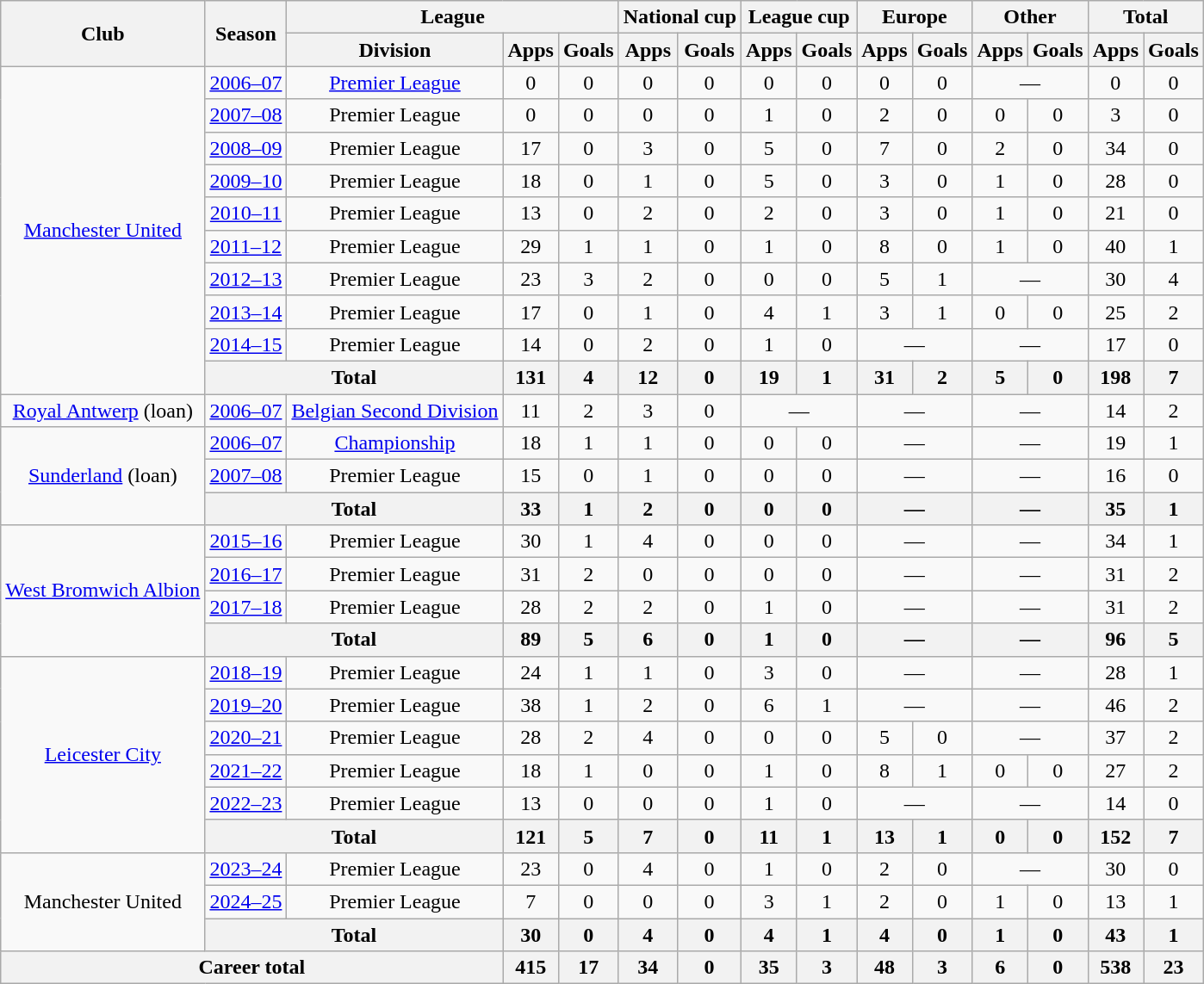<table class="wikitable" style="text-align: center;">
<tr>
<th rowspan="2">Club</th>
<th rowspan="2">Season</th>
<th colspan="3">League</th>
<th colspan="2">National cup</th>
<th colspan="2">League cup</th>
<th colspan="2">Europe</th>
<th colspan="2">Other</th>
<th colspan="2">Total</th>
</tr>
<tr>
<th>Division</th>
<th>Apps</th>
<th>Goals</th>
<th>Apps</th>
<th>Goals</th>
<th>Apps</th>
<th>Goals</th>
<th>Apps</th>
<th>Goals</th>
<th>Apps</th>
<th>Goals</th>
<th>Apps</th>
<th>Goals</th>
</tr>
<tr>
<td rowspan="10"><a href='#'>Manchester United</a></td>
<td><a href='#'>2006–07</a></td>
<td><a href='#'>Premier League</a></td>
<td>0</td>
<td>0</td>
<td>0</td>
<td>0</td>
<td>0</td>
<td>0</td>
<td>0</td>
<td>0</td>
<td colspan="2">—</td>
<td>0</td>
<td>0</td>
</tr>
<tr>
<td><a href='#'>2007–08</a></td>
<td>Premier League</td>
<td>0</td>
<td>0</td>
<td>0</td>
<td>0</td>
<td>1</td>
<td>0</td>
<td>2</td>
<td>0</td>
<td>0</td>
<td>0</td>
<td>3</td>
<td>0</td>
</tr>
<tr>
<td><a href='#'>2008–09</a></td>
<td>Premier League</td>
<td>17</td>
<td>0</td>
<td>3</td>
<td>0</td>
<td>5</td>
<td>0</td>
<td>7</td>
<td>0</td>
<td>2</td>
<td>0</td>
<td>34</td>
<td>0</td>
</tr>
<tr>
<td><a href='#'>2009–10</a></td>
<td>Premier League</td>
<td>18</td>
<td>0</td>
<td>1</td>
<td>0</td>
<td>5</td>
<td>0</td>
<td>3</td>
<td>0</td>
<td>1</td>
<td>0</td>
<td>28</td>
<td>0</td>
</tr>
<tr>
<td><a href='#'>2010–11</a></td>
<td>Premier League</td>
<td>13</td>
<td>0</td>
<td>2</td>
<td>0</td>
<td>2</td>
<td>0</td>
<td>3</td>
<td>0</td>
<td>1</td>
<td>0</td>
<td>21</td>
<td>0</td>
</tr>
<tr>
<td><a href='#'>2011–12</a></td>
<td>Premier League</td>
<td>29</td>
<td>1</td>
<td>1</td>
<td>0</td>
<td>1</td>
<td>0</td>
<td>8</td>
<td>0</td>
<td>1</td>
<td>0</td>
<td>40</td>
<td>1</td>
</tr>
<tr>
<td><a href='#'>2012–13</a></td>
<td>Premier League</td>
<td>23</td>
<td>3</td>
<td>2</td>
<td>0</td>
<td>0</td>
<td>0</td>
<td>5</td>
<td>1</td>
<td colspan="2">—</td>
<td>30</td>
<td>4</td>
</tr>
<tr>
<td><a href='#'>2013–14</a></td>
<td>Premier League</td>
<td>17</td>
<td>0</td>
<td>1</td>
<td>0</td>
<td>4</td>
<td>1</td>
<td>3</td>
<td>1</td>
<td>0</td>
<td>0</td>
<td>25</td>
<td>2</td>
</tr>
<tr>
<td><a href='#'>2014–15</a></td>
<td>Premier League</td>
<td>14</td>
<td>0</td>
<td>2</td>
<td>0</td>
<td>1</td>
<td>0</td>
<td colspan="2">—</td>
<td colspan="2">—</td>
<td>17</td>
<td>0</td>
</tr>
<tr>
<th colspan="2">Total</th>
<th>131</th>
<th>4</th>
<th>12</th>
<th>0</th>
<th>19</th>
<th>1</th>
<th>31</th>
<th>2</th>
<th>5</th>
<th>0</th>
<th>198</th>
<th>7</th>
</tr>
<tr>
<td><a href='#'>Royal Antwerp</a> (loan)</td>
<td><a href='#'>2006–07</a></td>
<td><a href='#'>Belgian Second Division</a></td>
<td>11</td>
<td>2</td>
<td>3</td>
<td>0</td>
<td colspan="2">—</td>
<td colspan="2">—</td>
<td colspan="2">—</td>
<td>14</td>
<td>2</td>
</tr>
<tr>
<td rowspan="3"><a href='#'>Sunderland</a> (loan)</td>
<td><a href='#'>2006–07</a></td>
<td><a href='#'>Championship</a></td>
<td>18</td>
<td>1</td>
<td>1</td>
<td>0</td>
<td>0</td>
<td>0</td>
<td colspan="2">—</td>
<td colspan="2">—</td>
<td>19</td>
<td>1</td>
</tr>
<tr>
<td><a href='#'>2007–08</a></td>
<td>Premier League</td>
<td>15</td>
<td>0</td>
<td>1</td>
<td>0</td>
<td>0</td>
<td>0</td>
<td colspan="2">—</td>
<td colspan="2">—</td>
<td>16</td>
<td>0</td>
</tr>
<tr>
<th colspan="2">Total</th>
<th>33</th>
<th>1</th>
<th>2</th>
<th>0</th>
<th>0</th>
<th>0</th>
<th colspan="2">—</th>
<th colspan="2">—</th>
<th>35</th>
<th>1</th>
</tr>
<tr>
<td rowspan="4"><a href='#'>West Bromwich Albion</a></td>
<td><a href='#'>2015–16</a></td>
<td>Premier League</td>
<td>30</td>
<td>1</td>
<td>4</td>
<td>0</td>
<td>0</td>
<td>0</td>
<td colspan="2">—</td>
<td colspan="2">—</td>
<td>34</td>
<td>1</td>
</tr>
<tr>
<td><a href='#'>2016–17</a></td>
<td>Premier League</td>
<td>31</td>
<td>2</td>
<td>0</td>
<td>0</td>
<td>0</td>
<td>0</td>
<td colspan="2">—</td>
<td colspan="2">—</td>
<td>31</td>
<td>2</td>
</tr>
<tr>
<td><a href='#'>2017–18</a></td>
<td>Premier League</td>
<td>28</td>
<td>2</td>
<td>2</td>
<td>0</td>
<td>1</td>
<td>0</td>
<td colspan="2">—</td>
<td colspan="2">—</td>
<td>31</td>
<td>2</td>
</tr>
<tr>
<th colspan="2">Total</th>
<th>89</th>
<th>5</th>
<th>6</th>
<th>0</th>
<th>1</th>
<th>0</th>
<th colspan="2">—</th>
<th colspan="2">—</th>
<th>96</th>
<th>5</th>
</tr>
<tr>
<td rowspan="6"><a href='#'>Leicester City</a></td>
<td><a href='#'>2018–19</a></td>
<td>Premier League</td>
<td>24</td>
<td>1</td>
<td>1</td>
<td>0</td>
<td>3</td>
<td>0</td>
<td colspan="2">—</td>
<td colspan="2">—</td>
<td>28</td>
<td>1</td>
</tr>
<tr>
<td><a href='#'>2019–20</a></td>
<td>Premier League</td>
<td>38</td>
<td>1</td>
<td>2</td>
<td>0</td>
<td>6</td>
<td>1</td>
<td colspan="2">—</td>
<td colspan="2">—</td>
<td>46</td>
<td>2</td>
</tr>
<tr>
<td><a href='#'>2020–21</a></td>
<td>Premier League</td>
<td>28</td>
<td>2</td>
<td>4</td>
<td>0</td>
<td>0</td>
<td>0</td>
<td>5</td>
<td>0</td>
<td colspan="2">—</td>
<td>37</td>
<td>2</td>
</tr>
<tr>
<td><a href='#'>2021–22</a></td>
<td>Premier League</td>
<td>18</td>
<td>1</td>
<td>0</td>
<td>0</td>
<td>1</td>
<td>0</td>
<td>8</td>
<td>1</td>
<td>0</td>
<td>0</td>
<td>27</td>
<td>2</td>
</tr>
<tr>
<td><a href='#'>2022–23</a></td>
<td>Premier League</td>
<td>13</td>
<td>0</td>
<td>0</td>
<td>0</td>
<td>1</td>
<td>0</td>
<td colspan="2">—</td>
<td colspan="2">—</td>
<td>14</td>
<td>0</td>
</tr>
<tr>
<th colspan="2">Total</th>
<th>121</th>
<th>5</th>
<th>7</th>
<th>0</th>
<th>11</th>
<th>1</th>
<th>13</th>
<th>1</th>
<th>0</th>
<th>0</th>
<th>152</th>
<th>7</th>
</tr>
<tr>
<td rowspan="3">Manchester United</td>
<td><a href='#'>2023–24</a></td>
<td>Premier League</td>
<td>23</td>
<td>0</td>
<td>4</td>
<td>0</td>
<td>1</td>
<td>0</td>
<td>2</td>
<td>0</td>
<td colspan="2">—</td>
<td>30</td>
<td>0</td>
</tr>
<tr>
<td><a href='#'>2024–25</a></td>
<td>Premier League</td>
<td>7</td>
<td>0</td>
<td>0</td>
<td>0</td>
<td>3</td>
<td>1</td>
<td>2</td>
<td>0</td>
<td>1</td>
<td>0</td>
<td>13</td>
<td>1</td>
</tr>
<tr>
<th colspan="2">Total</th>
<th>30</th>
<th>0</th>
<th>4</th>
<th>0</th>
<th>4</th>
<th>1</th>
<th>4</th>
<th>0</th>
<th>1</th>
<th>0</th>
<th>43</th>
<th>1</th>
</tr>
<tr>
<th colspan="3">Career total</th>
<th>415</th>
<th>17</th>
<th>34</th>
<th>0</th>
<th>35</th>
<th>3</th>
<th>48</th>
<th>3</th>
<th>6</th>
<th>0</th>
<th>538</th>
<th>23</th>
</tr>
</table>
